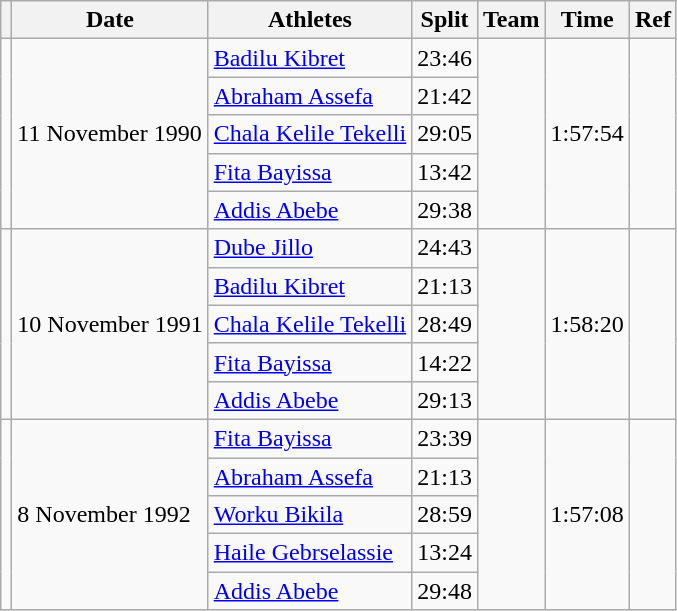<table class="wikitable sortable">
<tr>
<th class=unsortable></th>
<th>Date</th>
<th>Athletes</th>
<th>Split</th>
<th>Team</th>
<th>Time</th>
<th>Ref</th>
</tr>
<tr>
<td scope=row rowspan=5 align=center><a href='#'></a></td>
<td rowspan=5>11 November 1990</td>
<td><a href='#'>Badilu Kibret</a></td>
<td>23:46</td>
<td rowspan=5></td>
<td rowspan=5>1:57:54</td>
<td rowspan=5></td>
</tr>
<tr>
<td><a href='#'>Abraham Assefa</a></td>
<td>21:42</td>
</tr>
<tr>
<td><a href='#'>Chala Kelile Tekelli</a></td>
<td>29:05</td>
</tr>
<tr>
<td><a href='#'>Fita Bayissa</a></td>
<td>13:42</td>
</tr>
<tr>
<td><a href='#'>Addis Abebe</a></td>
<td>29:38</td>
</tr>
<tr>
<td scope=row rowspan=5 align=center><a href='#'></a></td>
<td rowspan=5>10 November 1991</td>
<td><a href='#'>Dube Jillo</a></td>
<td>24:43</td>
<td rowspan=5></td>
<td rowspan=5>1:58:20</td>
<td rowspan=5></td>
</tr>
<tr>
<td><a href='#'>Badilu Kibret</a></td>
<td>21:13</td>
</tr>
<tr>
<td><a href='#'>Chala Kelile Tekelli</a></td>
<td>28:49</td>
</tr>
<tr>
<td><a href='#'>Fita Bayissa</a></td>
<td>14:22</td>
</tr>
<tr>
<td><a href='#'>Addis Abebe</a></td>
<td>29:13</td>
</tr>
<tr>
<td scope=row rowspan=5 align=center><a href='#'></a></td>
<td rowspan=5>8 November 1992</td>
<td><a href='#'>Fita Bayissa</a></td>
<td>23:39</td>
<td rowspan=5></td>
<td rowspan=5>1:57:08</td>
<td rowspan=5></td>
</tr>
<tr>
<td><a href='#'>Abraham Assefa</a></td>
<td>21:13</td>
</tr>
<tr>
<td><a href='#'>Worku Bikila</a></td>
<td>28:59</td>
</tr>
<tr>
<td><a href='#'>Haile Gebrselassie</a></td>
<td>13:24</td>
</tr>
<tr>
<td><a href='#'>Addis Abebe</a></td>
<td>29:48</td>
</tr>
</table>
